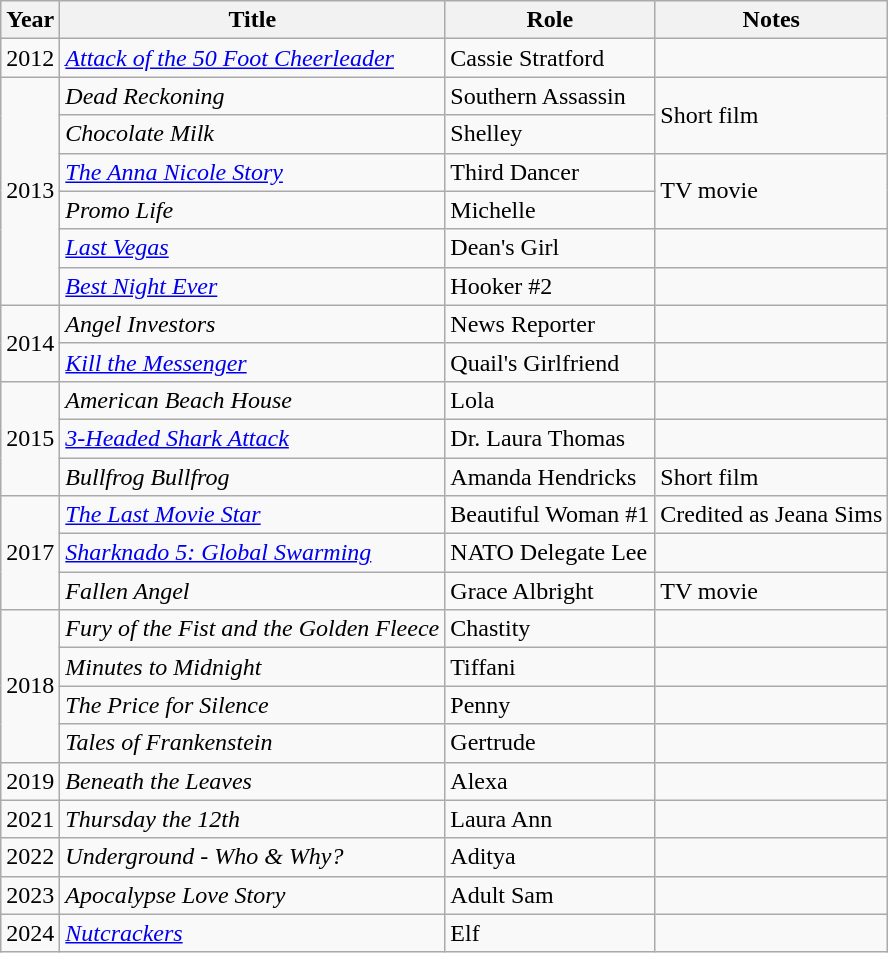<table class="wikitable">
<tr>
<th>Year</th>
<th>Title</th>
<th>Role</th>
<th>Notes</th>
</tr>
<tr>
<td>2012</td>
<td><em><a href='#'>Attack of the 50 Foot Cheerleader</a></em></td>
<td>Cassie Stratford</td>
<td></td>
</tr>
<tr>
<td rowspan="6">2013</td>
<td><em>Dead Reckoning</em></td>
<td>Southern Assassin</td>
<td rowspan="2">Short film</td>
</tr>
<tr>
<td><em>Chocolate Milk</em></td>
<td>Shelley</td>
</tr>
<tr>
<td><em><a href='#'>The Anna Nicole Story</a></em></td>
<td>Third Dancer</td>
<td rowspan="2">TV movie</td>
</tr>
<tr>
<td><em>Promo Life</em></td>
<td>Michelle</td>
</tr>
<tr>
<td><em><a href='#'>Last Vegas</a></em></td>
<td>Dean's Girl</td>
<td></td>
</tr>
<tr>
<td><em><a href='#'>Best Night Ever</a></em></td>
<td>Hooker #2</td>
</tr>
<tr>
<td rowspan="2">2014</td>
<td><em>Angel Investors</em></td>
<td>News Reporter</td>
<td></td>
</tr>
<tr>
<td><em><a href='#'>Kill the Messenger</a></em></td>
<td>Quail's Girlfriend</td>
<td></td>
</tr>
<tr>
<td rowspan="3">2015</td>
<td><em>American Beach House</em></td>
<td>Lola</td>
<td></td>
</tr>
<tr>
<td><em><a href='#'>3-Headed Shark Attack</a></em></td>
<td>Dr. Laura Thomas</td>
<td></td>
</tr>
<tr>
<td><em>Bullfrog Bullfrog</em></td>
<td>Amanda Hendricks</td>
<td>Short film</td>
</tr>
<tr>
<td rowspan="3">2017</td>
<td><em><a href='#'>The Last Movie Star</a></em></td>
<td>Beautiful Woman #1</td>
<td>Credited as Jeana Sims</td>
</tr>
<tr>
<td><em><a href='#'>Sharknado 5: Global Swarming</a></em></td>
<td>NATO Delegate Lee</td>
<td></td>
</tr>
<tr>
<td><em>Fallen Angel</em></td>
<td>Grace Albright</td>
<td>TV movie</td>
</tr>
<tr>
<td rowspan="4">2018</td>
<td><em>Fury of the Fist and the Golden Fleece</em></td>
<td>Chastity</td>
<td></td>
</tr>
<tr>
<td><em>Minutes to Midnight</em></td>
<td>Tiffani</td>
<td></td>
</tr>
<tr>
<td><em>The Price for Silence</em></td>
<td>Penny</td>
<td></td>
</tr>
<tr>
<td><em>Tales of Frankenstein</em></td>
<td>Gertrude</td>
<td></td>
</tr>
<tr>
<td>2019</td>
<td><em>Beneath the Leaves</em></td>
<td>Alexa</td>
<td></td>
</tr>
<tr>
<td>2021</td>
<td><em>Thursday the 12th</em></td>
<td>Laura Ann</td>
<td></td>
</tr>
<tr>
<td>2022</td>
<td><em>Underground - Who & Why?</em></td>
<td>Aditya</td>
<td></td>
</tr>
<tr>
<td>2023</td>
<td><em>Apocalypse Love Story</em></td>
<td>Adult Sam</td>
<td></td>
</tr>
<tr>
<td>2024</td>
<td><em><a href='#'>Nutcrackers</a></em></td>
<td>Elf</td>
<td></td>
</tr>
</table>
